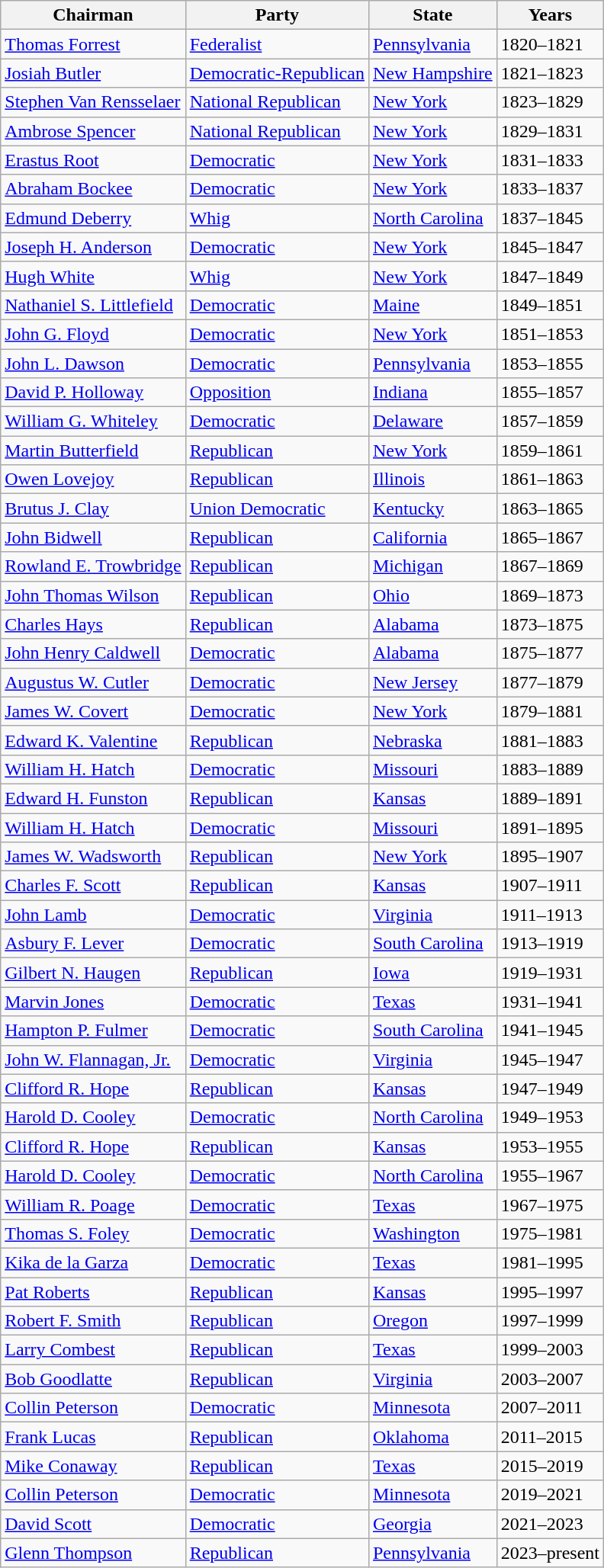<table class=wikitable>
<tr>
<th>Chairman</th>
<th>Party</th>
<th>State</th>
<th>Years</th>
</tr>
<tr>
<td><a href='#'>Thomas Forrest</a></td>
<td><a href='#'>Federalist</a></td>
<td><a href='#'>Pennsylvania</a></td>
<td>1820–1821</td>
</tr>
<tr>
<td><a href='#'>Josiah Butler</a></td>
<td><a href='#'>Democratic-Republican</a></td>
<td><a href='#'>New Hampshire</a></td>
<td>1821–1823</td>
</tr>
<tr>
<td><a href='#'>Stephen Van Rensselaer</a></td>
<td><a href='#'>National Republican</a></td>
<td><a href='#'>New York</a></td>
<td>1823–1829</td>
</tr>
<tr>
<td><a href='#'>Ambrose Spencer</a></td>
<td><a href='#'>National Republican</a></td>
<td><a href='#'>New York</a></td>
<td>1829–1831</td>
</tr>
<tr>
<td><a href='#'>Erastus Root</a></td>
<td><a href='#'>Democratic</a></td>
<td><a href='#'>New York</a></td>
<td>1831–1833</td>
</tr>
<tr>
<td><a href='#'>Abraham Bockee</a></td>
<td><a href='#'>Democratic</a></td>
<td><a href='#'>New York</a></td>
<td>1833–1837</td>
</tr>
<tr>
<td><a href='#'>Edmund Deberry</a></td>
<td><a href='#'>Whig</a></td>
<td><a href='#'>North Carolina</a></td>
<td>1837–1845</td>
</tr>
<tr>
<td><a href='#'>Joseph H. Anderson</a></td>
<td><a href='#'>Democratic</a></td>
<td><a href='#'>New York</a></td>
<td>1845–1847</td>
</tr>
<tr>
<td><a href='#'>Hugh White</a></td>
<td><a href='#'>Whig</a></td>
<td><a href='#'>New York</a></td>
<td>1847–1849</td>
</tr>
<tr>
<td><a href='#'>Nathaniel S. Littlefield</a></td>
<td><a href='#'>Democratic</a></td>
<td><a href='#'>Maine</a></td>
<td>1849–1851</td>
</tr>
<tr>
<td><a href='#'>John G. Floyd</a></td>
<td><a href='#'>Democratic</a></td>
<td><a href='#'>New York</a></td>
<td>1851–1853</td>
</tr>
<tr>
<td><a href='#'>John L. Dawson</a></td>
<td><a href='#'>Democratic</a></td>
<td><a href='#'>Pennsylvania</a></td>
<td>1853–1855</td>
</tr>
<tr>
<td><a href='#'>David P. Holloway</a></td>
<td><a href='#'>Opposition</a></td>
<td><a href='#'>Indiana</a></td>
<td>1855–1857</td>
</tr>
<tr>
<td><a href='#'>William G. Whiteley</a></td>
<td><a href='#'>Democratic</a></td>
<td><a href='#'>Delaware</a></td>
<td>1857–1859</td>
</tr>
<tr>
<td><a href='#'>Martin Butterfield</a></td>
<td><a href='#'>Republican</a></td>
<td><a href='#'>New York</a></td>
<td>1859–1861</td>
</tr>
<tr>
<td><a href='#'>Owen Lovejoy</a></td>
<td><a href='#'>Republican</a></td>
<td><a href='#'>Illinois</a></td>
<td>1861–1863</td>
</tr>
<tr>
<td><a href='#'>Brutus J. Clay</a></td>
<td><a href='#'>Union Democratic</a></td>
<td><a href='#'>Kentucky</a></td>
<td>1863–1865</td>
</tr>
<tr>
<td><a href='#'>John Bidwell</a></td>
<td><a href='#'>Republican</a></td>
<td><a href='#'>California</a></td>
<td>1865–1867</td>
</tr>
<tr>
<td><a href='#'>Rowland E. Trowbridge</a></td>
<td><a href='#'>Republican</a></td>
<td><a href='#'>Michigan</a></td>
<td>1867–1869</td>
</tr>
<tr>
<td><a href='#'>John Thomas Wilson</a></td>
<td><a href='#'>Republican</a></td>
<td><a href='#'>Ohio</a></td>
<td>1869–1873</td>
</tr>
<tr>
<td><a href='#'>Charles Hays</a></td>
<td><a href='#'>Republican</a></td>
<td><a href='#'>Alabama</a></td>
<td>1873–1875</td>
</tr>
<tr>
<td><a href='#'>John Henry Caldwell</a></td>
<td><a href='#'>Democratic</a></td>
<td><a href='#'>Alabama</a></td>
<td>1875–1877</td>
</tr>
<tr>
<td><a href='#'>Augustus W. Cutler</a></td>
<td><a href='#'>Democratic</a></td>
<td><a href='#'>New Jersey</a></td>
<td>1877–1879</td>
</tr>
<tr>
<td><a href='#'>James W. Covert</a></td>
<td><a href='#'>Democratic</a></td>
<td><a href='#'>New York</a></td>
<td>1879–1881</td>
</tr>
<tr>
<td><a href='#'>Edward K. Valentine</a></td>
<td><a href='#'>Republican</a></td>
<td><a href='#'>Nebraska</a></td>
<td>1881–1883</td>
</tr>
<tr>
<td><a href='#'>William H. Hatch</a></td>
<td><a href='#'>Democratic</a></td>
<td><a href='#'>Missouri</a></td>
<td>1883–1889</td>
</tr>
<tr>
<td><a href='#'>Edward H. Funston</a></td>
<td><a href='#'>Republican</a></td>
<td><a href='#'>Kansas</a></td>
<td>1889–1891</td>
</tr>
<tr>
<td><a href='#'>William H. Hatch</a></td>
<td><a href='#'>Democratic</a></td>
<td><a href='#'>Missouri</a></td>
<td>1891–1895</td>
</tr>
<tr>
<td><a href='#'>James W. Wadsworth</a></td>
<td><a href='#'>Republican</a></td>
<td><a href='#'>New York</a></td>
<td>1895–1907</td>
</tr>
<tr>
<td><a href='#'>Charles F. Scott</a></td>
<td><a href='#'>Republican</a></td>
<td><a href='#'>Kansas</a></td>
<td>1907–1911</td>
</tr>
<tr>
<td><a href='#'>John Lamb</a></td>
<td><a href='#'>Democratic</a></td>
<td><a href='#'>Virginia</a></td>
<td>1911–1913</td>
</tr>
<tr>
<td><a href='#'>Asbury F. Lever</a></td>
<td><a href='#'>Democratic</a></td>
<td><a href='#'>South Carolina</a></td>
<td>1913–1919</td>
</tr>
<tr>
<td><a href='#'>Gilbert N. Haugen</a></td>
<td><a href='#'>Republican</a></td>
<td><a href='#'>Iowa</a></td>
<td>1919–1931</td>
</tr>
<tr>
<td><a href='#'>Marvin Jones</a></td>
<td><a href='#'>Democratic</a></td>
<td><a href='#'>Texas</a></td>
<td>1931–1941</td>
</tr>
<tr>
<td><a href='#'>Hampton P. Fulmer</a></td>
<td><a href='#'>Democratic</a></td>
<td><a href='#'>South Carolina</a></td>
<td>1941–1945</td>
</tr>
<tr>
<td><a href='#'>John W. Flannagan, Jr.</a></td>
<td><a href='#'>Democratic</a></td>
<td><a href='#'>Virginia</a></td>
<td>1945–1947</td>
</tr>
<tr>
<td><a href='#'>Clifford R. Hope</a></td>
<td><a href='#'>Republican</a></td>
<td><a href='#'>Kansas</a></td>
<td>1947–1949</td>
</tr>
<tr>
<td><a href='#'>Harold D. Cooley</a></td>
<td><a href='#'>Democratic</a></td>
<td><a href='#'>North Carolina</a></td>
<td>1949–1953</td>
</tr>
<tr>
<td><a href='#'>Clifford R. Hope</a></td>
<td><a href='#'>Republican</a></td>
<td><a href='#'>Kansas</a></td>
<td>1953–1955</td>
</tr>
<tr>
<td><a href='#'>Harold D. Cooley</a></td>
<td><a href='#'>Democratic</a></td>
<td><a href='#'>North Carolina</a></td>
<td>1955–1967</td>
</tr>
<tr>
<td><a href='#'>William R. Poage</a></td>
<td><a href='#'>Democratic</a></td>
<td><a href='#'>Texas</a></td>
<td>1967–1975</td>
</tr>
<tr>
<td><a href='#'>Thomas S. Foley</a></td>
<td><a href='#'>Democratic</a></td>
<td><a href='#'>Washington</a></td>
<td>1975–1981</td>
</tr>
<tr>
<td><a href='#'>Kika de la Garza</a></td>
<td><a href='#'>Democratic</a></td>
<td><a href='#'>Texas</a></td>
<td>1981–1995</td>
</tr>
<tr>
<td><a href='#'>Pat Roberts</a></td>
<td><a href='#'>Republican</a></td>
<td><a href='#'>Kansas</a></td>
<td>1995–1997</td>
</tr>
<tr>
<td><a href='#'>Robert F. Smith</a></td>
<td><a href='#'>Republican</a></td>
<td><a href='#'>Oregon</a></td>
<td>1997–1999</td>
</tr>
<tr>
<td><a href='#'>Larry Combest</a></td>
<td><a href='#'>Republican</a></td>
<td><a href='#'>Texas</a></td>
<td>1999–2003</td>
</tr>
<tr>
<td><a href='#'>Bob Goodlatte</a></td>
<td><a href='#'>Republican</a></td>
<td><a href='#'>Virginia</a></td>
<td>2003–2007</td>
</tr>
<tr>
<td><a href='#'>Collin Peterson</a></td>
<td><a href='#'>Democratic</a></td>
<td><a href='#'>Minnesota</a></td>
<td>2007–2011</td>
</tr>
<tr>
<td><a href='#'>Frank Lucas</a></td>
<td><a href='#'>Republican</a></td>
<td><a href='#'>Oklahoma</a></td>
<td>2011–2015</td>
</tr>
<tr>
<td><a href='#'>Mike Conaway</a></td>
<td><a href='#'>Republican</a></td>
<td><a href='#'>Texas</a></td>
<td>2015–2019</td>
</tr>
<tr>
<td><a href='#'>Collin Peterson</a></td>
<td><a href='#'>Democratic</a></td>
<td><a href='#'>Minnesota</a></td>
<td>2019–2021</td>
</tr>
<tr>
<td><a href='#'>David Scott</a></td>
<td><a href='#'>Democratic</a></td>
<td><a href='#'>Georgia</a></td>
<td>2021–2023</td>
</tr>
<tr>
<td><a href='#'>Glenn Thompson</a></td>
<td><a href='#'>Republican</a></td>
<td><a href='#'>Pennsylvania</a></td>
<td>2023–present</td>
</tr>
</table>
